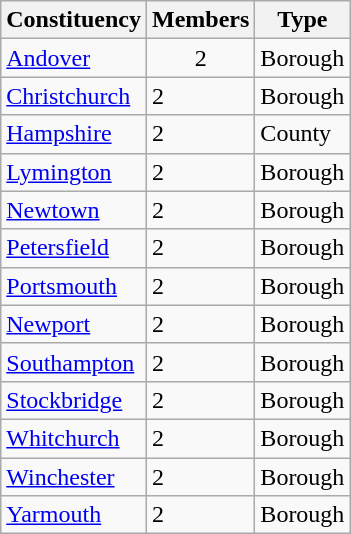<table class="wikitable sortable">
<tr>
<th>Constituency</th>
<th>Members</th>
<th>Type</th>
</tr>
<tr>
<td><a href='#'>Andover</a></td>
<td align="center">2</td>
<td>Borough</td>
</tr>
<tr>
<td><a href='#'>Christchurch</a></td>
<td>2</td>
<td>Borough</td>
</tr>
<tr>
<td><a href='#'>Hampshire</a></td>
<td>2</td>
<td>County</td>
</tr>
<tr>
<td><a href='#'>Lymington</a></td>
<td>2</td>
<td>Borough</td>
</tr>
<tr>
<td><a href='#'>Newtown</a></td>
<td>2</td>
<td>Borough</td>
</tr>
<tr>
<td><a href='#'>Petersfield</a></td>
<td>2</td>
<td>Borough</td>
</tr>
<tr>
<td><a href='#'>Portsmouth</a></td>
<td>2</td>
<td>Borough</td>
</tr>
<tr>
<td><a href='#'>Newport</a></td>
<td>2</td>
<td>Borough</td>
</tr>
<tr>
<td><a href='#'>Southampton</a></td>
<td>2</td>
<td>Borough</td>
</tr>
<tr>
<td><a href='#'>Stockbridge</a></td>
<td>2</td>
<td>Borough</td>
</tr>
<tr>
<td><a href='#'>Whitchurch</a></td>
<td>2</td>
<td>Borough</td>
</tr>
<tr>
<td><a href='#'>Winchester</a></td>
<td>2</td>
<td>Borough</td>
</tr>
<tr>
<td><a href='#'>Yarmouth</a></td>
<td>2</td>
<td>Borough</td>
</tr>
</table>
